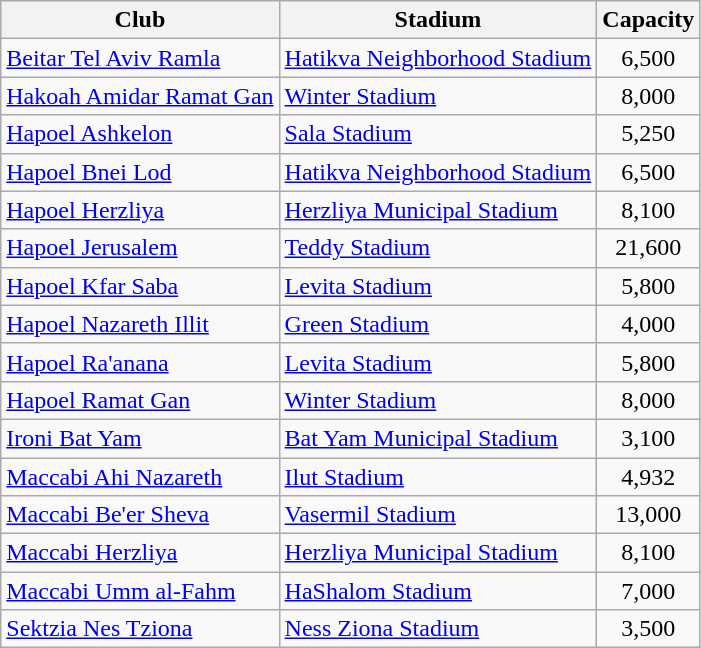<table class="wikitable sortable">
<tr>
<th>Club</th>
<th>Stadium</th>
<th>Capacity</th>
</tr>
<tr>
<td><a href='#'>Beitar Tel Aviv Ramla</a></td>
<td><a href='#'>Hatikva Neighborhood Stadium</a></td>
<td align="center">6,500</td>
</tr>
<tr>
<td><a href='#'>Hakoah Amidar Ramat Gan</a></td>
<td><a href='#'>Winter Stadium</a></td>
<td align="center">8,000</td>
</tr>
<tr>
<td><a href='#'>Hapoel Ashkelon</a></td>
<td><a href='#'>Sala Stadium</a></td>
<td align="center">5,250</td>
</tr>
<tr>
<td><a href='#'>Hapoel Bnei Lod</a></td>
<td><a href='#'>Hatikva Neighborhood Stadium</a></td>
<td align="center">6,500</td>
</tr>
<tr>
<td><a href='#'>Hapoel Herzliya</a></td>
<td><a href='#'>Herzliya Municipal Stadium</a></td>
<td align="center">8,100</td>
</tr>
<tr>
<td><a href='#'>Hapoel Jerusalem</a></td>
<td><a href='#'>Teddy Stadium</a></td>
<td align="center">21,600</td>
</tr>
<tr>
<td><a href='#'>Hapoel Kfar Saba</a></td>
<td><a href='#'>Levita Stadium</a></td>
<td align="center">5,800</td>
</tr>
<tr>
<td><a href='#'>Hapoel Nazareth Illit</a></td>
<td><a href='#'>Green Stadium</a></td>
<td align="center">4,000</td>
</tr>
<tr>
<td><a href='#'>Hapoel Ra'anana</a></td>
<td><a href='#'>Levita Stadium</a></td>
<td align="center">5,800</td>
</tr>
<tr>
<td><a href='#'>Hapoel Ramat Gan</a></td>
<td><a href='#'>Winter Stadium</a></td>
<td align="center">8,000</td>
</tr>
<tr>
<td><a href='#'>Ironi Bat Yam</a></td>
<td><a href='#'>Bat Yam Municipal Stadium</a></td>
<td align="center">3,100</td>
</tr>
<tr>
<td><a href='#'>Maccabi Ahi Nazareth</a></td>
<td><a href='#'>Ilut Stadium</a></td>
<td align="center">4,932</td>
</tr>
<tr>
<td><a href='#'>Maccabi Be'er Sheva</a></td>
<td><a href='#'>Vasermil Stadium</a></td>
<td align="center">13,000</td>
</tr>
<tr>
<td><a href='#'>Maccabi Herzliya</a></td>
<td><a href='#'>Herzliya Municipal Stadium</a></td>
<td align="center">8,100</td>
</tr>
<tr>
<td><a href='#'>Maccabi Umm al-Fahm</a></td>
<td><a href='#'>HaShalom Stadium</a></td>
<td align="center">7,000</td>
</tr>
<tr>
<td><a href='#'>Sektzia Nes Tziona</a></td>
<td><a href='#'>Ness Ziona Stadium</a></td>
<td align="center">3,500</td>
</tr>
</table>
